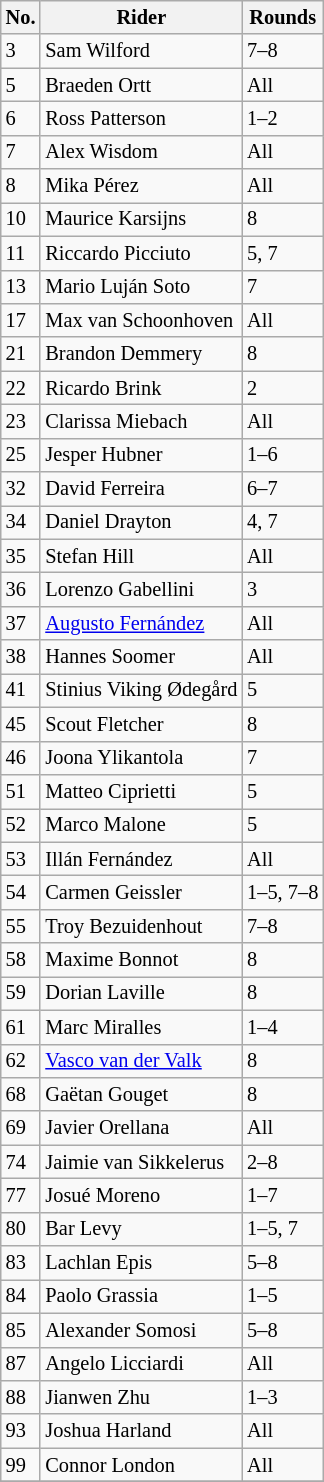<table class="wikitable" style="font-size: 85%">
<tr>
<th>No.</th>
<th>Rider</th>
<th>Rounds</th>
</tr>
<tr>
<td>3</td>
<td> Sam Wilford</td>
<td>7–8</td>
</tr>
<tr>
<td>5</td>
<td> Braeden Ortt</td>
<td>All</td>
</tr>
<tr>
<td>6</td>
<td> Ross Patterson</td>
<td>1–2</td>
</tr>
<tr>
<td>7</td>
<td> Alex Wisdom</td>
<td>All</td>
</tr>
<tr>
<td>8</td>
<td> Mika Pérez</td>
<td>All</td>
</tr>
<tr>
<td>10</td>
<td> Maurice Karsijns</td>
<td>8</td>
</tr>
<tr>
<td>11</td>
<td> Riccardo Picciuto</td>
<td>5, 7</td>
</tr>
<tr>
<td>13</td>
<td> Mario Luján Soto</td>
<td>7</td>
</tr>
<tr>
<td>17</td>
<td> Max van Schoonhoven</td>
<td>All</td>
</tr>
<tr>
<td>21</td>
<td> Brandon Demmery</td>
<td>8</td>
</tr>
<tr>
<td>22</td>
<td> Ricardo Brink</td>
<td>2</td>
</tr>
<tr>
<td>23</td>
<td> Clarissa Miebach</td>
<td>All</td>
</tr>
<tr>
<td>25</td>
<td> Jesper Hubner</td>
<td>1–6</td>
</tr>
<tr>
<td>32</td>
<td> David Ferreira</td>
<td>6–7</td>
</tr>
<tr>
<td>34</td>
<td> Daniel Drayton</td>
<td>4, 7</td>
</tr>
<tr>
<td>35</td>
<td> Stefan Hill</td>
<td>All</td>
</tr>
<tr>
<td>36</td>
<td> Lorenzo Gabellini</td>
<td>3</td>
</tr>
<tr>
<td>37</td>
<td> <a href='#'>Augusto Fernández</a></td>
<td>All</td>
</tr>
<tr>
<td>38</td>
<td> Hannes Soomer</td>
<td>All</td>
</tr>
<tr>
<td>41</td>
<td> Stinius Viking Ødegård</td>
<td>5</td>
</tr>
<tr>
<td>45</td>
<td> Scout Fletcher</td>
<td>8</td>
</tr>
<tr>
<td>46</td>
<td> Joona Ylikantola</td>
<td>7</td>
</tr>
<tr>
<td>51</td>
<td> Matteo Ciprietti</td>
<td>5</td>
</tr>
<tr>
<td>52</td>
<td> Marco Malone</td>
<td>5</td>
</tr>
<tr>
<td>53</td>
<td> Illán Fernández</td>
<td>All</td>
</tr>
<tr>
<td>54</td>
<td> Carmen Geissler</td>
<td>1–5, 7–8</td>
</tr>
<tr>
<td>55</td>
<td> Troy Bezuidenhout</td>
<td>7–8</td>
</tr>
<tr>
<td>58</td>
<td> Maxime Bonnot</td>
<td>8</td>
</tr>
<tr>
<td>59</td>
<td> Dorian Laville</td>
<td>8</td>
</tr>
<tr>
<td>61</td>
<td> Marc Miralles</td>
<td>1–4</td>
</tr>
<tr>
<td>62</td>
<td> <a href='#'>Vasco van der Valk</a></td>
<td>8</td>
</tr>
<tr>
<td>68</td>
<td> Gaëtan Gouget</td>
<td>8</td>
</tr>
<tr>
<td>69</td>
<td> Javier Orellana</td>
<td>All</td>
</tr>
<tr>
<td>74</td>
<td> Jaimie van Sikkelerus</td>
<td>2–8</td>
</tr>
<tr>
<td>77</td>
<td> Josué Moreno</td>
<td>1–7</td>
</tr>
<tr>
<td>80</td>
<td> Bar Levy</td>
<td>1–5, 7</td>
</tr>
<tr>
<td>83</td>
<td> Lachlan Epis</td>
<td>5–8</td>
</tr>
<tr>
<td>84</td>
<td> Paolo Grassia</td>
<td>1–5</td>
</tr>
<tr>
<td>85</td>
<td> Alexander Somosi</td>
<td>5–8</td>
</tr>
<tr>
<td>87</td>
<td> Angelo Licciardi</td>
<td>All</td>
</tr>
<tr>
<td>88</td>
<td> Jianwen Zhu</td>
<td>1–3</td>
</tr>
<tr>
<td>93</td>
<td> Joshua Harland</td>
<td>All</td>
</tr>
<tr>
<td>99</td>
<td> Connor London</td>
<td>All</td>
</tr>
<tr>
</tr>
</table>
